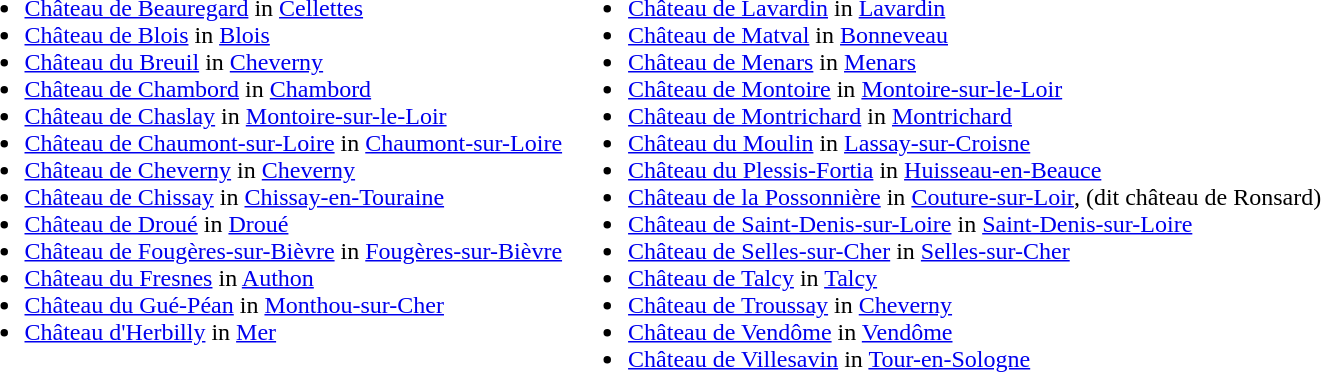<table>
<tr valign="top">
<td><br><ul><li><a href='#'>Château de Beauregard</a> in <a href='#'>Cellettes</a></li><li><a href='#'>Château de Blois</a> in <a href='#'>Blois</a></li><li><a href='#'>Château du Breuil</a> in <a href='#'>Cheverny</a></li><li><a href='#'>Château de Chambord</a> in <a href='#'>Chambord</a></li><li><a href='#'>Château de Chaslay</a> in <a href='#'>Montoire-sur-le-Loir</a></li><li><a href='#'>Château de Chaumont-sur-Loire</a> in <a href='#'>Chaumont-sur-Loire</a></li><li><a href='#'>Château de Cheverny</a> in <a href='#'>Cheverny</a></li><li><a href='#'>Château de Chissay</a> in <a href='#'>Chissay-en-Touraine</a></li><li><a href='#'>Château de Droué</a> in <a href='#'>Droué</a></li><li><a href='#'>Château de Fougères-sur-Bièvre</a> in <a href='#'>Fougères-sur-Bièvre</a></li><li><a href='#'>Château du Fresnes</a> in <a href='#'>Authon</a></li><li><a href='#'>Château du Gué-Péan</a> in <a href='#'>Monthou-sur-Cher</a></li><li><a href='#'>Château d'Herbilly</a> in <a href='#'>Mer</a></li></ul></td>
<td><br><ul><li><a href='#'>Château de Lavardin</a> in <a href='#'>Lavardin</a></li><li><a href='#'>Château de Matval</a> in <a href='#'>Bonneveau</a></li><li><a href='#'>Château de Menars</a> in <a href='#'>Menars</a></li><li><a href='#'>Château de Montoire</a> in <a href='#'>Montoire-sur-le-Loir</a></li><li><a href='#'>Château de Montrichard</a> in <a href='#'>Montrichard</a></li><li><a href='#'>Château du Moulin</a> in <a href='#'>Lassay-sur-Croisne</a></li><li><a href='#'>Château du Plessis-Fortia</a> in <a href='#'>Huisseau-en-Beauce</a></li><li><a href='#'>Château de la Possonnière</a> in <a href='#'>Couture-sur-Loir</a>, (dit château de Ronsard)</li><li><a href='#'>Château de Saint-Denis-sur-Loire</a> in <a href='#'>Saint-Denis-sur-Loire</a></li><li><a href='#'>Château de Selles-sur-Cher</a> in <a href='#'>Selles-sur-Cher</a></li><li><a href='#'>Château de Talcy</a> in <a href='#'>Talcy</a></li><li><a href='#'>Château de Troussay</a> in <a href='#'>Cheverny</a></li><li><a href='#'>Château de Vendôme</a> in <a href='#'>Vendôme</a></li><li><a href='#'>Château de Villesavin</a> in <a href='#'>Tour-en-Sologne</a></li></ul></td>
</tr>
</table>
